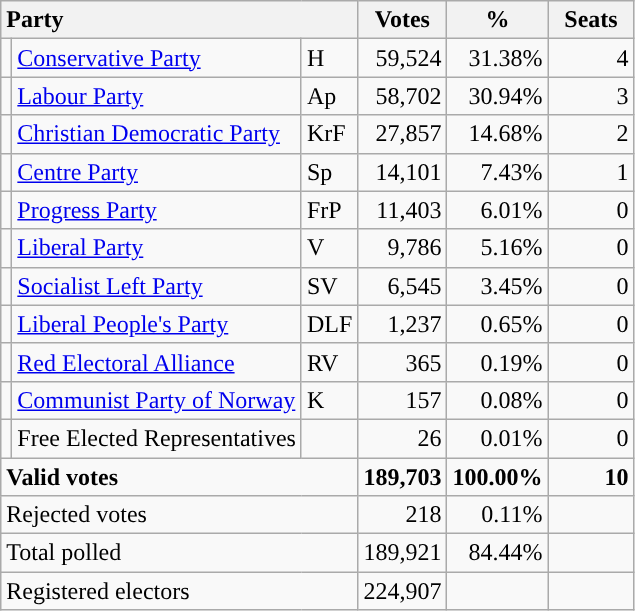<table class="wikitable" border="1" style="text-align:right;">
<tr>
<th style="text-align:left;" colspan=3>Party</th>
<th align=center width="50">Votes</th>
<th align=center width="50">%</th>
<th align=center width="50">Seats</th>
</tr>
<tr>
<td style="color:inherit;background:"></td>
<td align=left><a href='#'>Conservative Party</a></td>
<td align=left>H</td>
<td>59,524</td>
<td>31.38%</td>
<td>4</td>
</tr>
<tr>
<td style="color:inherit;background:"></td>
<td align=left><a href='#'>Labour Party</a></td>
<td align=left>Ap</td>
<td>58,702</td>
<td>30.94%</td>
<td>3</td>
</tr>
<tr>
<td style="color:inherit;background:"></td>
<td align=left><a href='#'>Christian Democratic Party</a></td>
<td align=left>KrF</td>
<td>27,857</td>
<td>14.68%</td>
<td>2</td>
</tr>
<tr>
<td style="color:inherit;background:"></td>
<td align=left><a href='#'>Centre Party</a></td>
<td align=left>Sp</td>
<td>14,101</td>
<td>7.43%</td>
<td>1</td>
</tr>
<tr>
<td style="color:inherit;background:"></td>
<td align=left><a href='#'>Progress Party</a></td>
<td align=left>FrP</td>
<td>11,403</td>
<td>6.01%</td>
<td>0</td>
</tr>
<tr>
<td style="color:inherit;background:"></td>
<td align=left><a href='#'>Liberal Party</a></td>
<td align=left>V</td>
<td>9,786</td>
<td>5.16%</td>
<td>0</td>
</tr>
<tr>
<td style="color:inherit;background:"></td>
<td align=left><a href='#'>Socialist Left Party</a></td>
<td align=left>SV</td>
<td>6,545</td>
<td>3.45%</td>
<td>0</td>
</tr>
<tr>
<td style="color:inherit;background:"></td>
<td align=left><a href='#'>Liberal People's Party</a></td>
<td align=left>DLF</td>
<td>1,237</td>
<td>0.65%</td>
<td>0</td>
</tr>
<tr>
<td style="color:inherit;background:"></td>
<td align=left><a href='#'>Red Electoral Alliance</a></td>
<td align=left>RV</td>
<td>365</td>
<td>0.19%</td>
<td>0</td>
</tr>
<tr>
<td style="color:inherit;background:"></td>
<td align=left><a href='#'>Communist Party of Norway</a></td>
<td align=left>K</td>
<td>157</td>
<td>0.08%</td>
<td>0</td>
</tr>
<tr>
<td></td>
<td align=left>Free Elected Representatives</td>
<td align=left></td>
<td>26</td>
<td>0.01%</td>
<td>0</td>
</tr>
<tr style="font-weight:bold">
<td align=left colspan=3>Valid votes</td>
<td>189,703</td>
<td>100.00%</td>
<td>10</td>
</tr>
<tr>
<td align=left colspan=3>Rejected votes</td>
<td>218</td>
<td>0.11%</td>
<td></td>
</tr>
<tr>
<td align=left colspan=3>Total polled</td>
<td>189,921</td>
<td>84.44%</td>
<td></td>
</tr>
<tr>
<td align=left colspan=3>Registered electors</td>
<td>224,907</td>
<td></td>
<td></td>
</tr>
</table>
